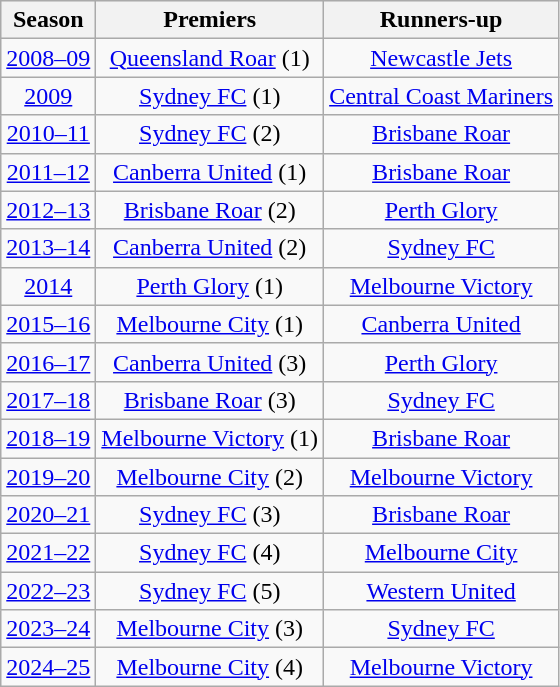<table class="wikitable" style="text-align: center;">
<tr bgcolor="#efefef">
<th>Season</th>
<th>Premiers</th>
<th>Runners-up</th>
</tr>
<tr>
<td align=center><a href='#'>2008–09</a></td>
<td><a href='#'>Queensland Roar</a> (1)</td>
<td><a href='#'>Newcastle Jets</a></td>
</tr>
<tr>
<td align=center><a href='#'>2009</a></td>
<td><a href='#'>Sydney FC</a> (1)</td>
<td><a href='#'>Central Coast Mariners</a></td>
</tr>
<tr>
<td align=center><a href='#'>2010–11</a></td>
<td><a href='#'>Sydney FC</a> (2)</td>
<td><a href='#'>Brisbane Roar</a></td>
</tr>
<tr>
<td align=center><a href='#'>2011–12</a></td>
<td><a href='#'>Canberra United</a> (1)</td>
<td><a href='#'>Brisbane Roar</a></td>
</tr>
<tr>
<td align=center><a href='#'>2012–13</a></td>
<td><a href='#'>Brisbane Roar</a> (2)</td>
<td><a href='#'>Perth Glory</a></td>
</tr>
<tr>
<td align=center><a href='#'>2013–14</a></td>
<td><a href='#'>Canberra United</a> (2)</td>
<td><a href='#'>Sydney FC</a></td>
</tr>
<tr>
<td align=center><a href='#'>2014</a></td>
<td><a href='#'>Perth Glory</a> (1)</td>
<td><a href='#'>Melbourne Victory</a></td>
</tr>
<tr>
<td align=center><a href='#'>2015–16</a></td>
<td><a href='#'>Melbourne City</a> (1)</td>
<td><a href='#'>Canberra United</a></td>
</tr>
<tr>
<td align=center><a href='#'>2016–17</a></td>
<td><a href='#'>Canberra United</a> (3)</td>
<td><a href='#'>Perth Glory</a></td>
</tr>
<tr>
<td align=center><a href='#'>2017–18</a></td>
<td><a href='#'>Brisbane Roar</a> (3)</td>
<td><a href='#'>Sydney FC</a></td>
</tr>
<tr>
<td align=center><a href='#'>2018–19</a></td>
<td><a href='#'>Melbourne Victory</a> (1)</td>
<td><a href='#'>Brisbane Roar</a></td>
</tr>
<tr>
<td align=center><a href='#'>2019–20</a></td>
<td><a href='#'>Melbourne City</a> (2)</td>
<td><a href='#'>Melbourne Victory</a></td>
</tr>
<tr>
<td align=center><a href='#'>2020–21</a></td>
<td><a href='#'>Sydney FC</a> (3)</td>
<td><a href='#'>Brisbane Roar</a></td>
</tr>
<tr>
<td align=center><a href='#'>2021–22</a></td>
<td><a href='#'>Sydney FC</a> (4)</td>
<td><a href='#'>Melbourne City</a></td>
</tr>
<tr>
<td><a href='#'>2022–23</a></td>
<td><a href='#'>Sydney FC</a> (5)</td>
<td><a href='#'>Western United</a></td>
</tr>
<tr>
<td><a href='#'>2023–24</a></td>
<td><a href='#'>Melbourne City</a> (3)</td>
<td><a href='#'>Sydney FC</a></td>
</tr>
<tr>
<td><a href='#'>2024–25</a></td>
<td><a href='#'>Melbourne City</a> (4)</td>
<td><a href='#'>Melbourne Victory</a></td>
</tr>
</table>
